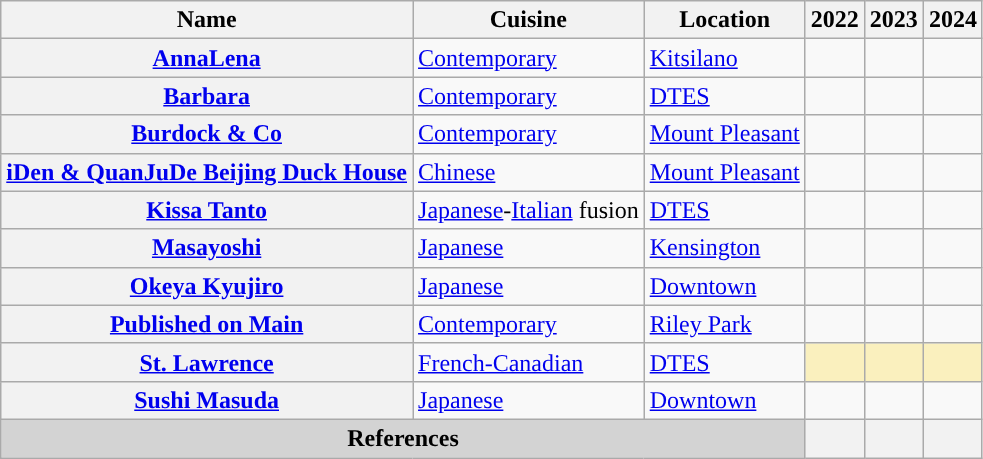<table class="wikitable sortable plainrowheaders" style="text-align:left;"">
<tr>
<th scope="col">Name</th>
<th scope="col">Cuisine</th>
<th scope="col">Location</th>
<th scope="col">2022</th>
<th scope="col">2023</th>
<th scope="col">2024</th>
</tr>
<tr>
<th scope="row"><a href='#'>AnnaLena</a></th>
<td><a href='#'>Contemporary</a></td>
<td><a href='#'>Kitsilano</a></td>
<td></td>
<td></td>
<td></td>
</tr>
<tr>
<th scope="row"><a href='#'>Barbara</a></th>
<td><a href='#'>Contemporary</a></td>
<td><a href='#'>DTES</a></td>
<td></td>
<td></td>
<td></td>
</tr>
<tr>
<th scope="row"><a href='#'>Burdock & Co</a></th>
<td><a href='#'>Contemporary</a></td>
<td><a href='#'>Mount Pleasant</a></td>
<td></td>
<td></td>
<td></td>
</tr>
<tr>
<th scope="row"><a href='#'>iDen & QuanJuDe Beijing Duck House</a></th>
<td><a href='#'>Chinese</a></td>
<td><a href='#'>Mount Pleasant</a></td>
<td></td>
<td></td>
<td></td>
</tr>
<tr>
<th scope="row"><a href='#'>Kissa Tanto</a></th>
<td><a href='#'>Japanese</a>-<a href='#'>Italian</a> fusion</td>
<td><a href='#'>DTES</a></td>
<td></td>
<td></td>
<td></td>
</tr>
<tr>
<th scope="row"><a href='#'>Masayoshi</a></th>
<td><a href='#'>Japanese</a></td>
<td><a href='#'>Kensington</a></td>
<td></td>
<td></td>
<td></td>
</tr>
<tr>
<th scope="row"><a href='#'>Okeya Kyujiro</a></th>
<td><a href='#'>Japanese</a></td>
<td><a href='#'>Downtown</a></td>
<td></td>
<td></td>
<td></td>
</tr>
<tr>
<th scope="row"><a href='#'>Published on Main</a></th>
<td><a href='#'>Contemporary</a></td>
<td><a href='#'>Riley Park</a></td>
<td></td>
<td></td>
<td></td>
</tr>
<tr>
<th scope="row"><a href='#'>St. Lawrence</a></th>
<td><a href='#'>French-Canadian</a></td>
<td><a href='#'>DTES</a></td>
<th style="background-color:#FAF0BE"></th>
<th style="background-color:#FAF0BE"></th>
<th style="background-color:#FAF0BE"></th>
</tr>
<tr>
<th scope="row"><a href='#'>Sushi Masuda</a></th>
<td><a href='#'>Japanese</a></td>
<td><a href='#'>Downtown</a></td>
<td></td>
<td></td>
<td></td>
</tr>
<tr>
<th colspan="3" style="text-align: center;background: lightgray;">References</th>
<th></th>
<th></th>
<th></th>
</tr>
</table>
